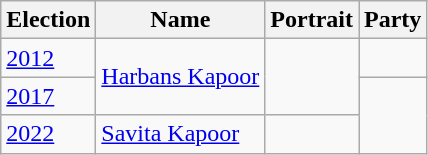<table class="wikitable sortable">
<tr>
<th>Election</th>
<th>Name</th>
<th>Portrait</th>
<th colspan=2>Party</th>
</tr>
<tr>
<td><a href='#'>2012</a></td>
<td rowspan=2><a href='#'>Harbans Kapoor</a></td>
<td rowspan=2></td>
<td></td>
</tr>
<tr>
<td><a href='#'>2017</a></td>
</tr>
<tr>
<td><a href='#'>2022</a></td>
<td><a href='#'>Savita Kapoor</a></td>
<td></td>
</tr>
</table>
